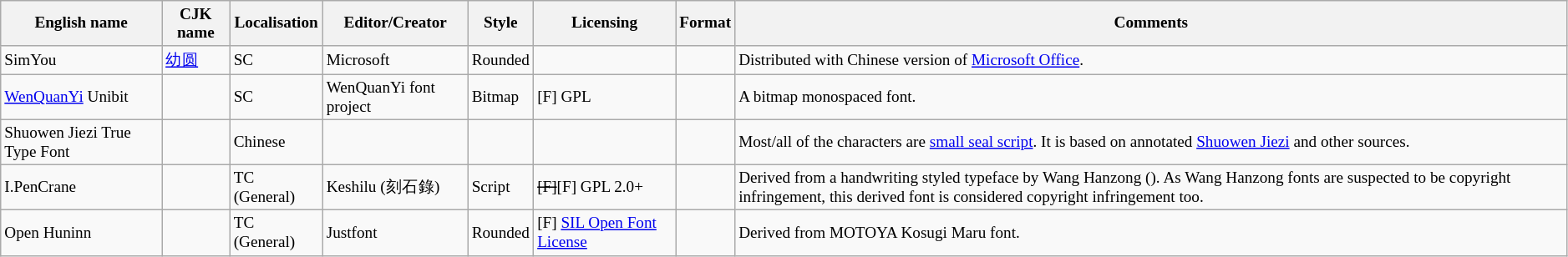<table class="wikitable sortable" style="font-size: 0.8em;">
<tr>
<th>English name</th>
<th>CJK name</th>
<th>Localisation</th>
<th>Editor/Creator</th>
<th>Style</th>
<th>Licensing</th>
<th>Format</th>
<th>Comments</th>
</tr>
<tr>
<td>SimYou</td>
<td><a href='#'>幼圆</a></td>
<td>SC</td>
<td>Microsoft</td>
<td>Rounded</td>
<td></td>
<td></td>
<td>Distributed with Chinese version of <a href='#'>Microsoft Office</a>.</td>
</tr>
<tr>
<td><a href='#'>WenQuanYi</a> Unibit</td>
<td></td>
<td>SC</td>
<td>WenQuanYi font project</td>
<td>Bitmap</td>
<td><span>[F]</span> GPL</td>
<td></td>
<td>A bitmap monospaced font.</td>
</tr>
<tr>
<td>Shuowen Jiezi True Type Font</td>
<td></td>
<td>Chinese</td>
<td></td>
<td></td>
<td></td>
<td></td>
<td>Most/all of the characters are <a href='#'>small seal script</a>. It is based on annotated <a href='#'>Shuowen Jiezi</a> and other sources.</td>
</tr>
<tr>
<td>I.PenCrane</td>
<td></td>
<td>TC (General)</td>
<td>Keshilu (刻石錄)</td>
<td>Script</td>
<td><span><s>[F]</s></span><span>[F]</span> GPL 2.0+</td>
<td></td>
<td>Derived from a handwriting styled typeface by Wang Hanzong (). As Wang Hanzong fonts are suspected to be copyright infringement, this derived font is considered copyright infringement too.</td>
</tr>
<tr>
<td>Open Huninn</td>
<td></td>
<td>TC (General)</td>
<td>Justfont</td>
<td>Rounded</td>
<td><span>[F]</span> <a href='#'>SIL Open Font License</a></td>
<td></td>
<td>Derived from MOTOYA Kosugi Maru font.</td>
</tr>
</table>
